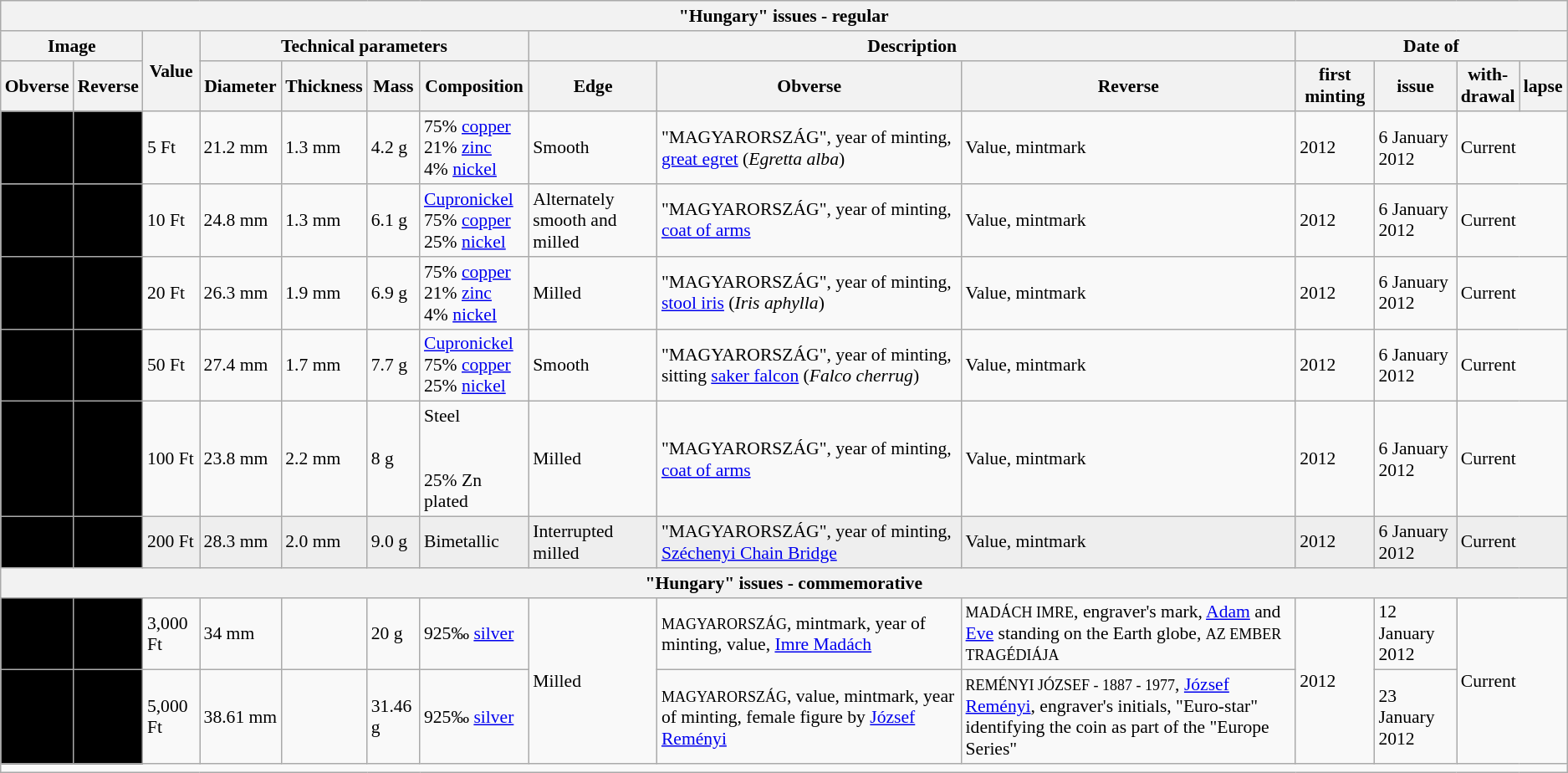<table class="wikitable" style="font-size: 90%">
<tr>
<th colspan="14">"Hungary" issues - regular</th>
</tr>
<tr>
<th colspan="2">Image</th>
<th rowspan="2">Value</th>
<th colspan="4">Technical parameters</th>
<th colspan="3">Description</th>
<th colspan="4">Date of</th>
</tr>
<tr>
<th>Obverse</th>
<th>Reverse</th>
<th>Diameter</th>
<th>Thickness</th>
<th>Mass</th>
<th>Composition</th>
<th>Edge</th>
<th>Obverse</th>
<th>Reverse</th>
<th>first minting</th>
<th>issue</th>
<th>with-<br>drawal</th>
<th>lapse</th>
</tr>
<tr>
<td align="center" bgcolor="#000000"></td>
<td align="center" bgcolor="#000000"></td>
<td>5 Ft</td>
<td>21.2 mm</td>
<td>1.3 mm</td>
<td>4.2 g</td>
<td>75% <a href='#'>copper</a><br>21% <a href='#'>zinc</a><br>4% <a href='#'>nickel</a></td>
<td>Smooth</td>
<td>"MAGYARORSZÁG", year of minting, <a href='#'>great egret</a> (<em>Egretta alba</em>)</td>
<td>Value, mintmark</td>
<td>2012</td>
<td>6 January 2012</td>
<td colspan="2">Current</td>
</tr>
<tr>
<td align="center" bgcolor="#000000"></td>
<td align="center" bgcolor="#000000"></td>
<td>10 Ft</td>
<td>24.8 mm</td>
<td>1.3 mm</td>
<td>6.1 g</td>
<td><a href='#'>Cupronickel</a><br>75% <a href='#'>copper</a><br>25% <a href='#'>nickel</a></td>
<td>Alternately smooth and milled</td>
<td>"MAGYARORSZÁG", year of minting, <a href='#'>coat of arms</a></td>
<td>Value, mintmark</td>
<td>2012</td>
<td>6 January 2012</td>
<td colspan="2">Current</td>
</tr>
<tr>
<td align="center" bgcolor="#000000"></td>
<td align="center" bgcolor="#000000"></td>
<td>20 Ft</td>
<td>26.3 mm</td>
<td>1.9 mm</td>
<td>6.9 g</td>
<td>75% <a href='#'>copper</a><br>21% <a href='#'>zinc</a><br>4% <a href='#'>nickel</a></td>
<td>Milled</td>
<td>"MAGYARORSZÁG", year of minting, <a href='#'>stool iris</a> (<em>Iris aphylla</em>)</td>
<td>Value, mintmark</td>
<td>2012</td>
<td>6 January 2012</td>
<td colspan="2">Current</td>
</tr>
<tr>
<td align="center" bgcolor="#000000"></td>
<td align="center" bgcolor="#000000"></td>
<td>50 Ft</td>
<td>27.4 mm</td>
<td>1.7 mm</td>
<td>7.7 g</td>
<td><a href='#'>Cupronickel</a><br>75% <a href='#'>copper</a><br>25% <a href='#'>nickel</a></td>
<td>Smooth</td>
<td>"MAGYARORSZÁG", year of minting, sitting <a href='#'>saker falcon</a> (<em>Falco cherrug</em>)</td>
<td>Value, mintmark</td>
<td>2012</td>
<td>6 January 2012</td>
<td colspan="2">Current</td>
</tr>
<tr>
<td align="center" bgcolor="#000000"></td>
<td align="center" bgcolor="#000000"></td>
<td>100 Ft</td>
<td>23.8 mm</td>
<td>2.2 mm</td>
<td>8 g</td>
<td>Steel<br><br><br>25% Zn plated</td>
<td>Milled</td>
<td>"MAGYARORSZÁG", year of minting, <a href='#'>coat of arms</a></td>
<td>Value, mintmark</td>
<td>2012</td>
<td>6 January 2012</td>
<td colspan="2">Current</td>
</tr>
<tr style="background:#eee">
<td align="center" bgcolor="#000000"></td>
<td align="center" bgcolor="#000000"></td>
<td>200 Ft</td>
<td>28.3 mm</td>
<td>2.0 mm</td>
<td>9.0 g</td>
<td>Bimetallic</td>
<td>Interrupted milled</td>
<td>"MAGYARORSZÁG", year of minting, <a href='#'>Széchenyi Chain Bridge</a></td>
<td>Value, mintmark</td>
<td>2012</td>
<td>6 January 2012</td>
<td colspan="2">Current</td>
</tr>
<tr>
<th colspan="14">"Hungary" issues - commemorative</th>
</tr>
<tr>
<td align="center" bgcolor="#000000"></td>
<td align="center" bgcolor="#000000"></td>
<td>3,000 Ft</td>
<td>34 mm</td>
<td></td>
<td>20 g</td>
<td>925‰ <a href='#'>silver</a></td>
<td rowspan="2">Milled</td>
<td><small>MAGYARORSZÁG</small>, mintmark, year of minting, value, <a href='#'>Imre Madách</a></td>
<td><small>MADÁCH IMRE</small>, engraver's mark, <a href='#'>Adam</a> and <a href='#'>Eve</a> standing on the Earth globe, <small>AZ EMBER TRAGÉDIÁJA</small></td>
<td rowspan="2">2012</td>
<td>12 January 2012</td>
<td rowspan="2" colspan="2">Current</td>
</tr>
<tr>
<td align="center" bgcolor="#000000"></td>
<td align="center" bgcolor="#000000"></td>
<td>5,000 Ft</td>
<td>38.61 mm</td>
<td></td>
<td>31.46 g</td>
<td>925‰ <a href='#'>silver</a></td>
<td><small>MAGYARORSZÁG</small>, value, mintmark, year of minting, female figure by <a href='#'>József Reményi</a></td>
<td><small>REMÉNYI JÓZSEF - 1887 - 1977</small>, <a href='#'>József Reményi</a>, engraver's initials, "Euro-star" identifying the coin as part of the "Europe Series"</td>
<td>23 January 2012</td>
</tr>
<tr>
<td colspan="14"></td>
</tr>
</table>
